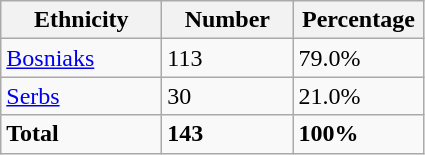<table class="wikitable">
<tr>
<th width="100px">Ethnicity</th>
<th width="80px">Number</th>
<th width="80px">Percentage</th>
</tr>
<tr>
<td><a href='#'>Bosniaks</a></td>
<td>113</td>
<td>79.0%</td>
</tr>
<tr>
<td><a href='#'>Serbs</a></td>
<td>30</td>
<td>21.0%</td>
</tr>
<tr>
<td><strong>Total</strong></td>
<td><strong>143</strong></td>
<td><strong>100%</strong></td>
</tr>
</table>
